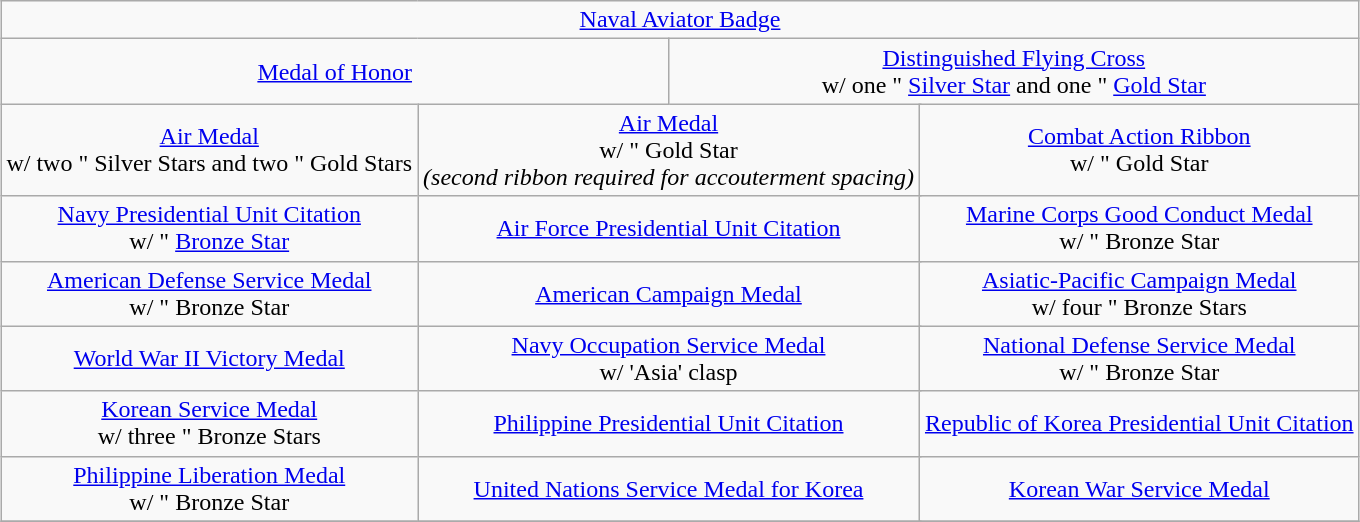<table class="wikitable" style="margin:1em auto; text-align:center;">
<tr>
<td colspan="12"><a href='#'>Naval Aviator Badge</a></td>
</tr>
<tr>
<td colspan="6"><a href='#'>Medal of Honor</a></td>
<td colspan="6"><a href='#'>Distinguished Flying Cross</a><br>w/ one " <a href='#'>Silver Star</a> and one " <a href='#'>Gold Star</a></td>
</tr>
<tr>
<td colspan="4"><a href='#'>Air Medal</a><br>w/ two " Silver Stars and two " Gold Stars</td>
<td colspan="4"><a href='#'>Air Medal</a><br>w/ " Gold Star<br><em>(second ribbon required for accouterment spacing)</em></td>
<td colspan="4"><a href='#'>Combat Action Ribbon</a><br>w/ " Gold Star</td>
</tr>
<tr>
<td colspan="4"><a href='#'>Navy Presidential Unit Citation</a><br>w/ " <a href='#'>Bronze Star</a></td>
<td colspan="4"><a href='#'>Air Force Presidential Unit Citation</a></td>
<td colspan="4"><a href='#'>Marine Corps Good Conduct Medal</a><br>w/ " Bronze Star</td>
</tr>
<tr>
<td colspan="4"><a href='#'>American Defense Service Medal</a><br>w/ " Bronze Star</td>
<td colspan="4"><a href='#'>American Campaign Medal</a></td>
<td colspan="4"><a href='#'>Asiatic-Pacific Campaign Medal</a><br>w/ four " Bronze Stars</td>
</tr>
<tr>
<td colspan="4"><a href='#'>World War II Victory Medal</a></td>
<td colspan="4"><a href='#'>Navy Occupation Service Medal</a><br>w/ 'Asia' clasp</td>
<td colspan="4"><a href='#'>National Defense Service Medal</a><br>w/ " Bronze Star</td>
</tr>
<tr>
<td colspan="4"><a href='#'>Korean Service Medal</a><br>w/ three " Bronze Stars</td>
<td colspan="4"><a href='#'>Philippine Presidential Unit Citation</a></td>
<td colspan="4"><a href='#'>Republic of Korea Presidential Unit Citation</a></td>
</tr>
<tr>
<td colspan="4"><a href='#'>Philippine Liberation Medal</a><br>w/ " Bronze Star</td>
<td colspan="4"><a href='#'>United Nations Service Medal for Korea</a></td>
<td colspan="4"><a href='#'>Korean War Service Medal</a></td>
</tr>
<tr>
</tr>
</table>
